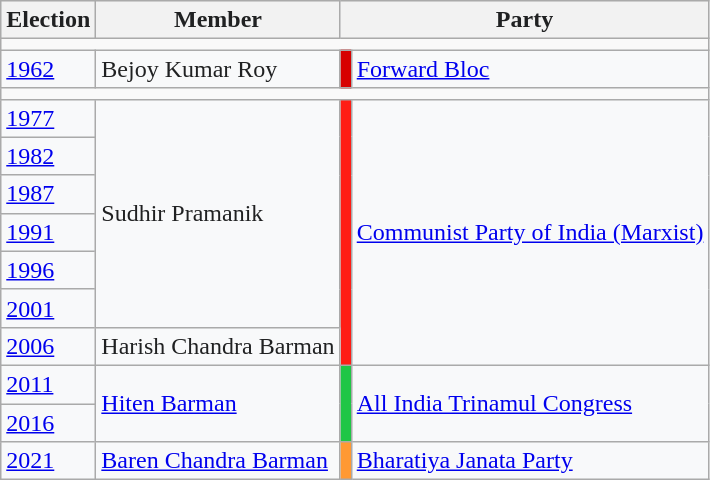<table class="wikitable sortable">
<tr style="font-weight:bold; text-align:center; background-color:#EAECF0;">
<th style="vertical-align:middle; color:#202122;">Election</th>
<th style="vertical-align:middle; color:#202122;">Member</th>
<th style="vertical-align:middle; color:#202122;" Colspan=2>Party</th>
</tr>
<tr>
<td colspan="4"></td>
</tr>
<tr style="background-color:#F8F9FA;">
<td style="color:#0645AD;"><a href='#'>1962</a></td>
<td style="vertical-align:middle; color:#202122;">Bejoy Kumar Roy</td>
<td style="background-color:#d70000;"></td>
<td style="color:#0645AD;"><a href='#'>Forward Bloc</a></td>
</tr>
<tr>
<td colspan="4"></td>
</tr>
<tr style="background-color:#F8F9FA;">
<td style="vertical-align:middle; color:#202122;"><a href='#'>1977</a></td>
<td rowspan="6" style="vertical-align:middle; color:#202122;">Sudhir Pramanik</td>
<td rowspan="7" style="background-color:#ff1d15;"></td>
<td rowspan="7" style="color:#0645AD;"><a href='#'>Communist Party of India (Marxist)</a></td>
</tr>
<tr>
<td style="vertical-align:middle; background-color:#F8F9FA; color:#202122;"><a href='#'>1982</a></td>
</tr>
<tr>
<td style="vertical-align:middle; background-color:#F8F9FA; color:#202122;"><a href='#'>1987</a></td>
</tr>
<tr>
<td style="vertical-align:middle; background-color:#F8F9FA; color:#202122;"><a href='#'>1991</a></td>
</tr>
<tr>
<td style="vertical-align:middle; background-color:#F8F9FA; color:#202122;"><a href='#'>1996</a></td>
</tr>
<tr>
<td style="background-color:#F8F9FA; color:#0645AD;"><a href='#'>2001</a></td>
</tr>
<tr>
<td style="background-color:#F8F9FA; color:#0645AD;"><a href='#'>2006</a></td>
<td style="vertical-align:middle; background-color:#F8F9FA; color:#202122;">Harish Chandra Barman</td>
</tr>
<tr style="background-color:#F8F9FA;">
<td style="color:#0645AD;"><a href='#'>2011</a></td>
<td rowspan="2" style="color:#0645AD;"><a href='#'>Hiten Barman</a></td>
<td rowspan="2" style="background-color:#20c646;"></td>
<td rowspan="2" style="color:#0645AD;"><a href='#'>All India Trinamul Congress</a></td>
</tr>
<tr>
<td style="background-color:#F8F9FA; color:#0645AD;"><a href='#'>2016</a></td>
</tr>
<tr style="background-color:#F8F9FA;">
<td style="color:#0645AD;"><a href='#'>2021</a></td>
<td style="color:#0645AD;"><a href='#'>Baren Chandra Barman</a></td>
<td style="background-color:#ff9933;"></td>
<td style="color:#0645AD;"><a href='#'>Bharatiya Janata Party</a></td>
</tr>
</table>
